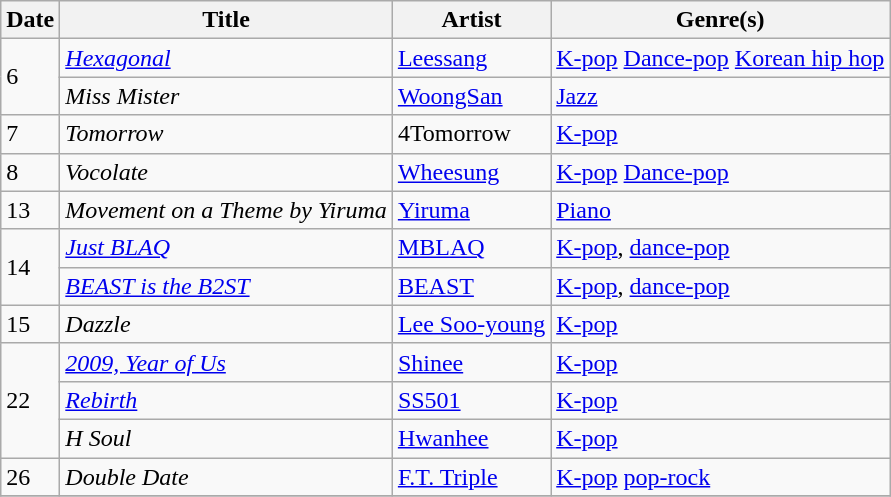<table class="wikitable" style="text-align: left;">
<tr>
<th>Date</th>
<th>Title</th>
<th>Artist</th>
<th>Genre(s)</th>
</tr>
<tr>
<td rowspan="2">6</td>
<td><a href='#'><em>Hexagonal</em></a></td>
<td><a href='#'>Leessang</a></td>
<td><a href='#'>K-pop</a> <a href='#'>Dance-pop</a> <a href='#'>Korean hip hop</a></td>
</tr>
<tr>
<td><em>Miss Mister</em></td>
<td><a href='#'>WoongSan</a></td>
<td><a href='#'>Jazz</a></td>
</tr>
<tr>
<td rowspan="1">7</td>
<td><em>Tomorrow</em></td>
<td>4Tomorrow</td>
<td><a href='#'>K-pop</a></td>
</tr>
<tr>
<td rowspan="1">8</td>
<td><em>Vocolate</em></td>
<td><a href='#'>Wheesung</a></td>
<td><a href='#'>K-pop</a> <a href='#'>Dance-pop</a></td>
</tr>
<tr>
<td>13</td>
<td><em>Movement on a Theme by Yiruma</em></td>
<td><a href='#'>Yiruma</a></td>
<td><a href='#'>Piano</a></td>
</tr>
<tr>
<td rowspan="2">14</td>
<td><em><a href='#'>Just BLAQ</a></em></td>
<td><a href='#'>MBLAQ</a></td>
<td><a href='#'>K-pop</a>, <a href='#'>dance-pop</a></td>
</tr>
<tr>
<td><em><a href='#'>BEAST is the B2ST</a></em></td>
<td><a href='#'>BEAST</a></td>
<td><a href='#'>K-pop</a>, <a href='#'>dance-pop</a></td>
</tr>
<tr>
<td rowspan="1">15</td>
<td><em>Dazzle</em></td>
<td><a href='#'>Lee Soo-young</a></td>
<td><a href='#'>K-pop</a></td>
</tr>
<tr>
<td rowspan="3">22</td>
<td><em><a href='#'>2009, Year of Us</a></em></td>
<td><a href='#'>Shinee</a></td>
<td><a href='#'>K-pop</a></td>
</tr>
<tr>
<td><a href='#'><em>Rebirth</em></a></td>
<td><a href='#'>SS501</a></td>
<td><a href='#'>K-pop</a></td>
</tr>
<tr>
<td><em>H Soul</em></td>
<td><a href='#'>Hwanhee</a></td>
<td><a href='#'>K-pop</a></td>
</tr>
<tr>
<td rowspan="1">26</td>
<td><em>Double Date</em></td>
<td><a href='#'>F.T. Triple</a></td>
<td><a href='#'>K-pop</a> <a href='#'>pop-rock</a></td>
</tr>
<tr>
</tr>
</table>
